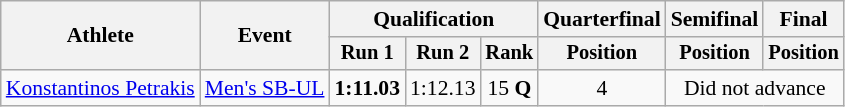<table class="wikitable" style="font-size:90%">
<tr>
<th rowspan="2">Athlete</th>
<th rowspan="2">Event</th>
<th colspan="3">Qualification</th>
<th>Quarterfinal</th>
<th>Semifinal</th>
<th>Final</th>
</tr>
<tr style=font-size:95%>
<th>Run 1</th>
<th>Run 2</th>
<th>Rank</th>
<th>Position</th>
<th>Position</th>
<th>Position</th>
</tr>
<tr align=center>
<td align=left><a href='#'>Konstantinos Petrakis</a></td>
<td align=left><a href='#'>Men's SB-UL</a></td>
<td><strong>1:11.03</strong></td>
<td>1:12.13</td>
<td>15 <strong>Q</strong></td>
<td>4</td>
<td colspan="2">Did not advance</td>
</tr>
</table>
